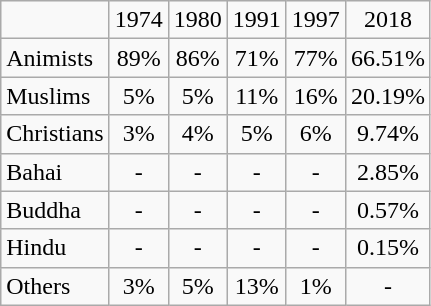<table class="wikitable"  style="text-align: center">
<tr>
<td></td>
<td>1974</td>
<td>1980</td>
<td>1991</td>
<td>1997</td>
<td>2018</td>
</tr>
<tr>
<td style="text-align: left;">Animists</td>
<td>89%</td>
<td>86%</td>
<td>71%</td>
<td>77%</td>
<td>66.51%</td>
</tr>
<tr>
<td style="text-align: left;">Muslims</td>
<td>5%</td>
<td>5%</td>
<td>11%</td>
<td>16%</td>
<td>20.19%</td>
</tr>
<tr>
<td style="text-align: left;">Christians</td>
<td>3%</td>
<td>4%</td>
<td>5%</td>
<td>6%</td>
<td>9.74%</td>
</tr>
<tr>
<td style="text-align: left;">Bahai</td>
<td>-</td>
<td>-</td>
<td>-</td>
<td>-</td>
<td>2.85%</td>
</tr>
<tr>
<td style="text-align: left;">Buddha</td>
<td>-</td>
<td>-</td>
<td>-</td>
<td>-</td>
<td>0.57%</td>
</tr>
<tr>
<td style="text-align: left;">Hindu</td>
<td>-</td>
<td>-</td>
<td>-</td>
<td>-</td>
<td>0.15%</td>
</tr>
<tr>
<td style="text-align: left;">Others</td>
<td>3%</td>
<td>5%</td>
<td>13%</td>
<td>1%</td>
<td>-</td>
</tr>
</table>
